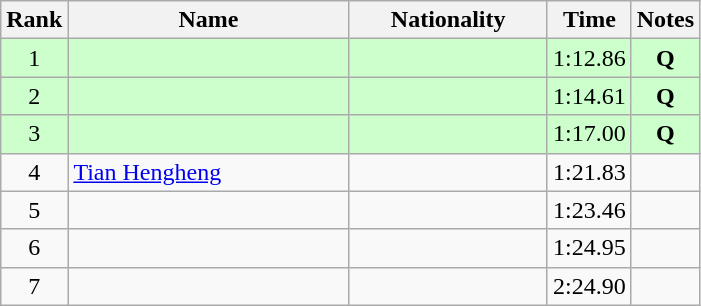<table class="wikitable sortable" style="text-align:center">
<tr>
<th>Rank</th>
<th style="width:180px">Name</th>
<th style="width:125px">Nationality</th>
<th>Time</th>
<th>Notes</th>
</tr>
<tr style="background:#cfc;">
<td>1</td>
<td style="text-align:left;"></td>
<td style="text-align:left;"></td>
<td>1:12.86</td>
<td><strong>Q</strong></td>
</tr>
<tr style="background:#cfc;">
<td>2</td>
<td style="text-align:left;"></td>
<td style="text-align:left;"></td>
<td>1:14.61</td>
<td><strong>Q</strong></td>
</tr>
<tr style="background:#cfc;">
<td>3</td>
<td style="text-align:left;"></td>
<td style="text-align:left;"></td>
<td>1:17.00</td>
<td><strong>Q</strong></td>
</tr>
<tr>
<td>4</td>
<td style="text-align:left;"><a href='#'>Tian Hengheng</a></td>
<td style="text-align:left;"></td>
<td>1:21.83</td>
<td></td>
</tr>
<tr>
<td>5</td>
<td style="text-align:left;"></td>
<td style="text-align:left;"></td>
<td>1:23.46</td>
<td></td>
</tr>
<tr>
<td>6</td>
<td style="text-align:left;"></td>
<td style="text-align:left;"></td>
<td>1:24.95</td>
<td></td>
</tr>
<tr>
<td>7</td>
<td style="text-align:left;"></td>
<td style="text-align:left;"></td>
<td>2:24.90</td>
<td></td>
</tr>
</table>
